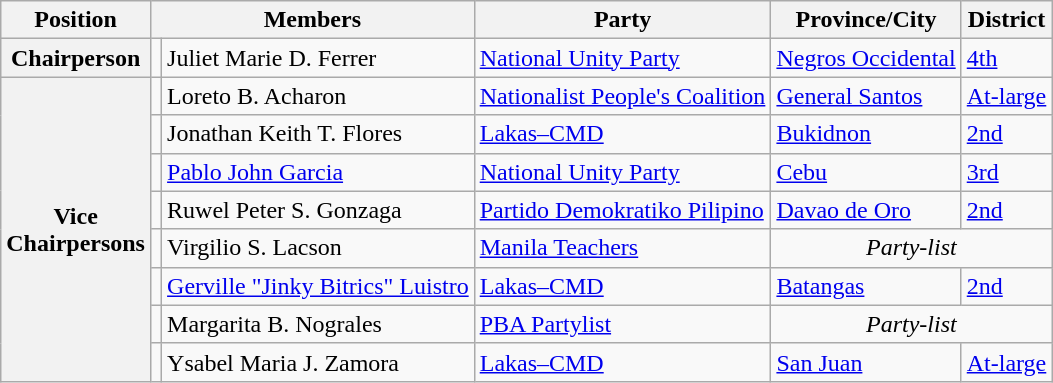<table class="wikitable" style="font-size: 100%;">
<tr>
<th>Position</th>
<th colspan="2">Members</th>
<th>Party</th>
<th>Province/City</th>
<th>District</th>
</tr>
<tr>
<th>Chairperson</th>
<td></td>
<td>Juliet Marie D. Ferrer</td>
<td><a href='#'>National Unity Party</a></td>
<td><a href='#'>Negros Occidental</a></td>
<td><a href='#'>4th</a></td>
</tr>
<tr>
<th rowspan="8">Vice<br>Chairpersons</th>
<td></td>
<td>Loreto B. Acharon</td>
<td><a href='#'>Nationalist People's Coalition</a></td>
<td><a href='#'>General Santos</a></td>
<td><a href='#'>At-large</a></td>
</tr>
<tr>
<td></td>
<td>Jonathan Keith T. Flores</td>
<td><a href='#'>Lakas–CMD</a></td>
<td><a href='#'>Bukidnon</a></td>
<td><a href='#'>2nd</a></td>
</tr>
<tr>
<td></td>
<td><a href='#'>Pablo John Garcia</a></td>
<td><a href='#'>National Unity Party</a></td>
<td><a href='#'>Cebu</a></td>
<td><a href='#'>3rd</a></td>
</tr>
<tr>
<td></td>
<td>Ruwel Peter S. Gonzaga</td>
<td><a href='#'>Partido Demokratiko Pilipino</a></td>
<td><a href='#'>Davao de Oro</a></td>
<td><a href='#'>2nd</a></td>
</tr>
<tr>
<td></td>
<td>Virgilio S. Lacson</td>
<td><a href='#'>Manila Teachers</a></td>
<td align="center" colspan="2"><em>Party-list</em></td>
</tr>
<tr>
<td></td>
<td><a href='#'>Gerville "Jinky Bitrics" Luistro</a></td>
<td><a href='#'>Lakas–CMD</a></td>
<td><a href='#'>Batangas</a></td>
<td><a href='#'>2nd</a></td>
</tr>
<tr>
<td></td>
<td>Margarita B. Nograles</td>
<td><a href='#'>PBA Partylist</a></td>
<td align="center" colspan="2"><em>Party-list</em></td>
</tr>
<tr>
<td></td>
<td>Ysabel Maria J. Zamora</td>
<td><a href='#'>Lakas–CMD</a></td>
<td><a href='#'>San Juan</a></td>
<td><a href='#'>At-large</a></td>
</tr>
</table>
